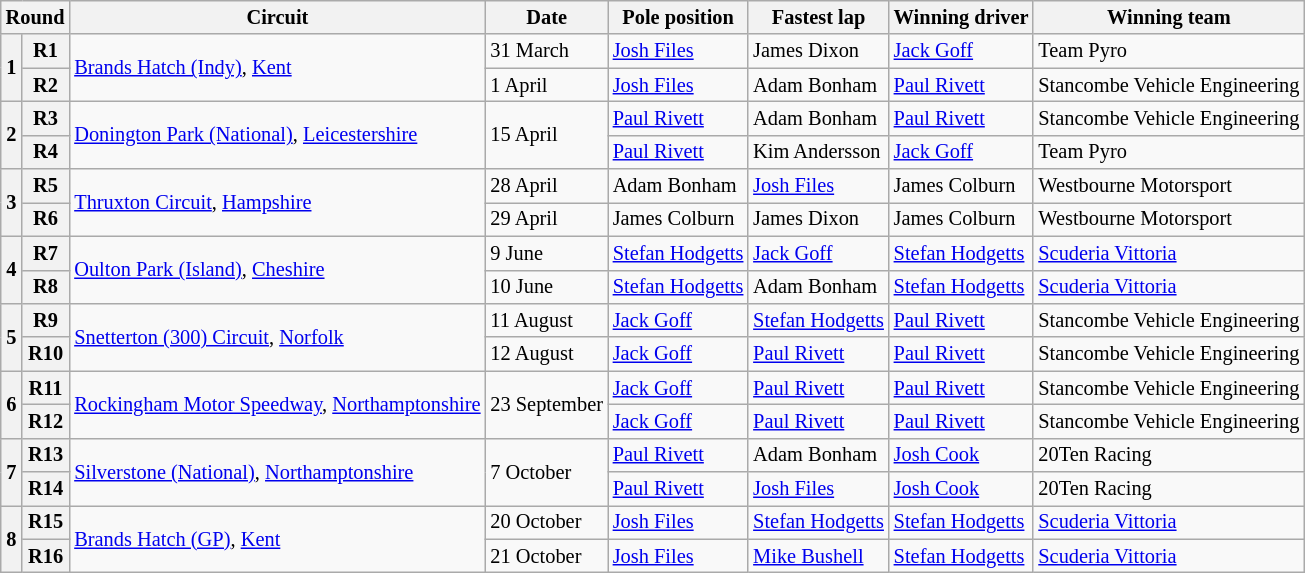<table class="wikitable" style="font-size: 85%">
<tr>
<th colspan=2>Round</th>
<th>Circuit</th>
<th>Date</th>
<th>Pole position</th>
<th>Fastest lap</th>
<th>Winning driver</th>
<th>Winning team</th>
</tr>
<tr>
<th rowspan=2>1</th>
<th>R1</th>
<td rowspan=2><a href='#'>Brands Hatch (Indy)</a>, <a href='#'>Kent</a></td>
<td>31 March</td>
<td> <a href='#'>Josh Files</a></td>
<td> James Dixon</td>
<td> <a href='#'>Jack Goff</a></td>
<td>Team Pyro</td>
</tr>
<tr>
<th>R2</th>
<td>1 April</td>
<td> <a href='#'>Josh Files</a></td>
<td> Adam Bonham</td>
<td> <a href='#'>Paul Rivett</a></td>
<td>Stancombe Vehicle Engineering</td>
</tr>
<tr>
<th rowspan=2>2</th>
<th>R3</th>
<td rowspan=2><a href='#'>Donington Park (National)</a>, <a href='#'>Leicestershire</a></td>
<td rowspan=2>15 April</td>
<td> <a href='#'>Paul Rivett</a></td>
<td> Adam Bonham</td>
<td> <a href='#'>Paul Rivett</a></td>
<td>Stancombe Vehicle Engineering</td>
</tr>
<tr>
<th>R4</th>
<td> <a href='#'>Paul Rivett</a></td>
<td> Kim Andersson</td>
<td> <a href='#'>Jack Goff</a></td>
<td>Team Pyro</td>
</tr>
<tr>
<th rowspan=2>3</th>
<th>R5</th>
<td rowspan=2><a href='#'>Thruxton Circuit</a>, <a href='#'>Hampshire</a></td>
<td>28 April</td>
<td> Adam Bonham</td>
<td> <a href='#'>Josh Files</a></td>
<td> James Colburn</td>
<td>Westbourne Motorsport</td>
</tr>
<tr>
<th>R6</th>
<td>29 April</td>
<td> James Colburn</td>
<td> James Dixon</td>
<td> James Colburn</td>
<td>Westbourne Motorsport</td>
</tr>
<tr>
<th rowspan=2>4</th>
<th>R7</th>
<td rowspan=2><a href='#'>Oulton Park (Island)</a>, <a href='#'>Cheshire</a></td>
<td>9 June</td>
<td> <a href='#'>Stefan Hodgetts</a></td>
<td> <a href='#'>Jack Goff</a></td>
<td> <a href='#'>Stefan Hodgetts</a></td>
<td><a href='#'>Scuderia Vittoria</a></td>
</tr>
<tr>
<th>R8</th>
<td>10 June</td>
<td> <a href='#'>Stefan Hodgetts</a></td>
<td> Adam Bonham</td>
<td> <a href='#'>Stefan Hodgetts</a></td>
<td><a href='#'>Scuderia Vittoria</a></td>
</tr>
<tr>
<th rowspan=2>5</th>
<th>R9</th>
<td rowspan=2><a href='#'>Snetterton (300) Circuit</a>, <a href='#'>Norfolk</a></td>
<td>11 August</td>
<td> <a href='#'>Jack Goff</a></td>
<td> <a href='#'>Stefan Hodgetts</a></td>
<td> <a href='#'>Paul Rivett</a></td>
<td>Stancombe Vehicle Engineering</td>
</tr>
<tr>
<th>R10</th>
<td>12 August</td>
<td> <a href='#'>Jack Goff</a></td>
<td> <a href='#'>Paul Rivett</a></td>
<td> <a href='#'>Paul Rivett</a></td>
<td>Stancombe Vehicle Engineering</td>
</tr>
<tr>
<th rowspan=2>6</th>
<th>R11</th>
<td rowspan=2><a href='#'>Rockingham Motor Speedway</a>, <a href='#'>Northamptonshire</a></td>
<td rowspan=2>23 September</td>
<td> <a href='#'>Jack Goff</a></td>
<td> <a href='#'>Paul Rivett</a></td>
<td> <a href='#'>Paul Rivett</a></td>
<td>Stancombe Vehicle Engineering</td>
</tr>
<tr>
<th>R12</th>
<td> <a href='#'>Jack Goff</a></td>
<td> <a href='#'>Paul Rivett</a></td>
<td> <a href='#'>Paul Rivett</a></td>
<td>Stancombe Vehicle Engineering</td>
</tr>
<tr>
<th rowspan=2>7</th>
<th>R13</th>
<td rowspan=2><a href='#'>Silverstone (National)</a>, <a href='#'>Northamptonshire</a></td>
<td rowspan=2>7 October</td>
<td> <a href='#'>Paul Rivett</a></td>
<td> Adam Bonham</td>
<td> <a href='#'>Josh Cook</a></td>
<td>20Ten Racing</td>
</tr>
<tr>
<th>R14</th>
<td> <a href='#'>Paul Rivett</a></td>
<td> <a href='#'>Josh Files</a></td>
<td> <a href='#'>Josh Cook</a></td>
<td>20Ten Racing</td>
</tr>
<tr>
<th rowspan=2>8</th>
<th>R15</th>
<td rowspan=2><a href='#'>Brands Hatch (GP)</a>, <a href='#'>Kent</a></td>
<td>20 October</td>
<td> <a href='#'>Josh Files</a></td>
<td> <a href='#'>Stefan Hodgetts</a></td>
<td> <a href='#'>Stefan Hodgetts</a></td>
<td><a href='#'>Scuderia Vittoria</a></td>
</tr>
<tr>
<th>R16</th>
<td>21 October</td>
<td> <a href='#'>Josh Files</a></td>
<td> <a href='#'>Mike Bushell</a></td>
<td> <a href='#'>Stefan Hodgetts</a></td>
<td><a href='#'>Scuderia Vittoria</a></td>
</tr>
</table>
